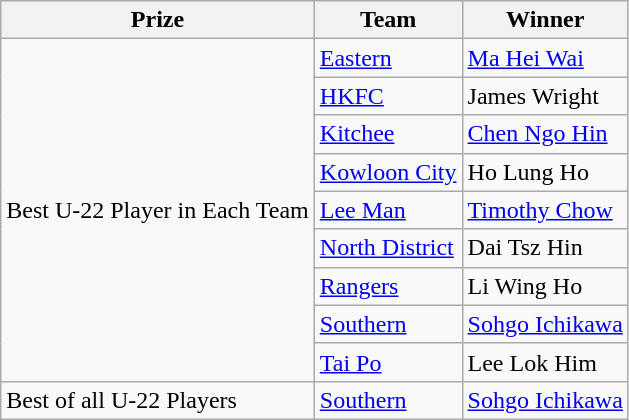<table class="wikitable">
<tr>
<th>Prize</th>
<th>Team</th>
<th>Winner</th>
</tr>
<tr>
<td rowspan=9>Best U-22 Player in Each Team</td>
<td><a href='#'>Eastern</a></td>
<td> <a href='#'>Ma Hei Wai</a></td>
</tr>
<tr>
<td><a href='#'>HKFC</a></td>
<td> James Wright</td>
</tr>
<tr>
<td><a href='#'>Kitchee</a></td>
<td> <a href='#'>Chen Ngo Hin</a></td>
</tr>
<tr>
<td><a href='#'>Kowloon City</a></td>
<td> Ho Lung Ho</td>
</tr>
<tr>
<td><a href='#'>Lee Man</a></td>
<td> <a href='#'>Timothy Chow</a></td>
</tr>
<tr>
<td><a href='#'>North District</a></td>
<td> Dai Tsz Hin</td>
</tr>
<tr>
<td><a href='#'>Rangers</a></td>
<td> Li Wing Ho</td>
</tr>
<tr>
<td><a href='#'>Southern</a></td>
<td> <a href='#'>Sohgo Ichikawa</a></td>
</tr>
<tr>
<td><a href='#'>Tai Po</a></td>
<td> Lee Lok Him</td>
</tr>
<tr>
<td>Best of all U-22 Players</td>
<td><a href='#'>Southern</a></td>
<td> <a href='#'>Sohgo Ichikawa</a></td>
</tr>
</table>
